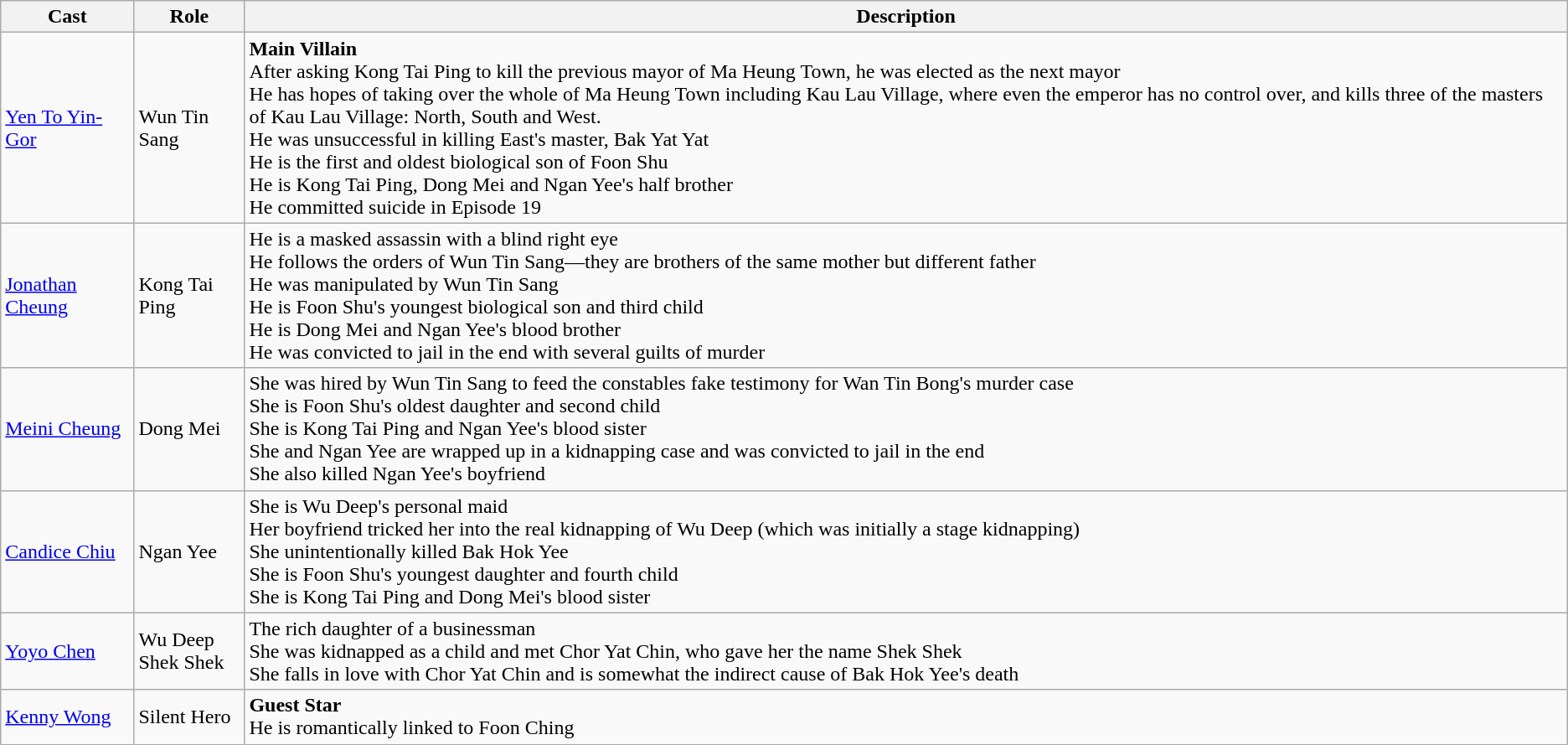<table class="wikitable">
<tr>
<th>Cast</th>
<th>Role</th>
<th>Description</th>
</tr>
<tr>
<td><a href='#'>Yen To Yin-Gor</a></td>
<td>Wun Tin Sang</td>
<td><strong>Main Villain</strong><br>After asking Kong Tai Ping to kill the previous mayor of Ma Heung Town, he was elected as the next mayor<br>He has hopes of taking over the whole of Ma Heung Town including Kau Lau Village, where even the emperor has no control over, and kills three of the masters of Kau Lau Village: North, South and West.<br>He was unsuccessful in killing East's master, Bak Yat Yat<br>He is the first and oldest biological son of Foon Shu<br>He is Kong Tai Ping, Dong Mei and Ngan Yee's half brother<br>He committed suicide in Episode 19</td>
</tr>
<tr>
<td><a href='#'>Jonathan Cheung</a></td>
<td>Kong Tai Ping</td>
<td>He is a masked assassin with a blind right eye<br>He follows the orders of Wun Tin Sang—they are brothers of the same mother but different father<br>He was manipulated by Wun Tin Sang<br>He is Foon Shu's youngest biological son and third child<br>He is Dong Mei and Ngan Yee's blood brother<br>He was convicted to jail in the end with several guilts of murder</td>
</tr>
<tr>
<td><a href='#'>Meini Cheung</a></td>
<td>Dong Mei</td>
<td>She was hired by Wun Tin Sang to feed the constables fake testimony for Wan Tin Bong's murder case<br>She is Foon Shu's oldest daughter and second child<br>She is Kong Tai Ping and Ngan Yee's blood sister<br>She and Ngan Yee are wrapped up in a kidnapping case and was convicted to jail in the end<br>She also killed Ngan Yee's boyfriend</td>
</tr>
<tr>
<td><a href='#'>Candice Chiu</a></td>
<td>Ngan Yee</td>
<td>She is Wu Deep's personal maid<br>Her boyfriend tricked her into the real kidnapping of Wu Deep (which was initially a stage kidnapping)<br>She unintentionally killed Bak Hok Yee<br>She is Foon Shu's youngest daughter and fourth child<br>She is Kong Tai Ping and Dong Mei's blood sister</td>
</tr>
<tr>
<td><a href='#'>Yoyo Chen</a></td>
<td>Wu Deep<br>Shek Shek</td>
<td>The rich daughter of a businessman<br>She was kidnapped as a child and met Chor Yat Chin, who gave her the name Shek Shek<br>She falls in love with Chor Yat Chin and is somewhat the indirect cause of Bak Hok Yee's death</td>
</tr>
<tr>
<td><a href='#'>Kenny Wong</a></td>
<td>Silent Hero</td>
<td><strong>Guest Star</strong><br>He is romantically linked to Foon Ching</td>
</tr>
</table>
